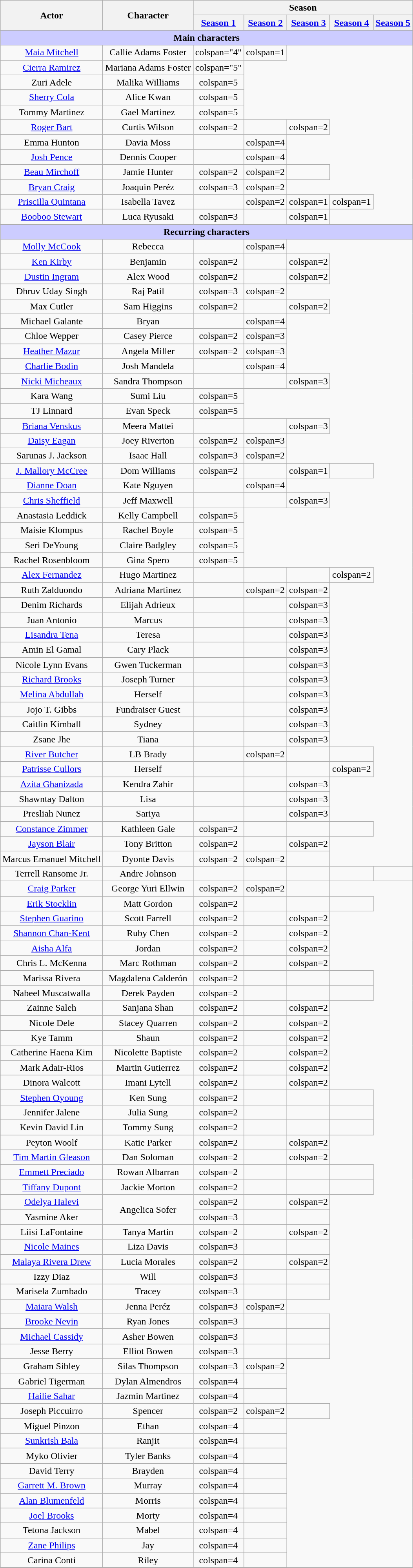<table class="wikitable plainrowheaders" style="text-align:center">
<tr>
<th rowspan="2" scope="col">Actor</th>
<th rowspan="2" scope="col">Character</th>
<th colspan="5">Season</th>
</tr>
<tr>
<th scope="col" style="width:60px;"><a href='#'>Season 1</a></th>
<th scope="col" style="width:60px;"><a href='#'>Season 2</a></th>
<th scope="col" style="width:60px;"><a href='#'>Season 3</a></th>
<th scope="col" style="width:60px;"><a href='#'>Season 4</a></th>
<th scope="col" style="width:60px;"><a href='#'>Season 5</a></th>
</tr>
<tr>
<td colspan="7" style="background-color:#ccccff;"><strong>Main characters</strong></td>
</tr>
<tr>
<td><a href='#'>Maia Mitchell</a></td>
<td>Callie Adams Foster</td>
<td>colspan="4" </td>
<td>colspan=1 </td>
</tr>
<tr>
<td><a href='#'>Cierra Ramirez</a></td>
<td>Mariana Adams Foster</td>
<td>colspan="5" </td>
</tr>
<tr>
<td>Zuri Adele</td>
<td>Malika Williams</td>
<td>colspan=5 </td>
</tr>
<tr>
<td><a href='#'>Sherry Cola</a></td>
<td>Alice Kwan</td>
<td>colspan=5 </td>
</tr>
<tr>
<td>Tommy Martinez</td>
<td>Gael Martinez</td>
<td>colspan=5 </td>
</tr>
<tr>
<td><a href='#'>Roger Bart</a></td>
<td>Curtis Wilson</td>
<td>colspan=2 </td>
<td></td>
<td>colspan=2 </td>
</tr>
<tr>
<td>Emma Hunton</td>
<td>Davia Moss</td>
<td></td>
<td>colspan=4 </td>
</tr>
<tr>
<td><a href='#'>Josh Pence</a></td>
<td>Dennis Cooper</td>
<td></td>
<td>colspan=4 </td>
</tr>
<tr>
<td><a href='#'>Beau Mirchoff</a></td>
<td>Jamie Hunter</td>
<td>colspan=2 </td>
<td>colspan=2 </td>
<td></td>
</tr>
<tr>
<td><a href='#'>Bryan Craig</a></td>
<td>Joaquin Peréz</td>
<td>colspan=3 </td>
<td>colspan=2 </td>
</tr>
<tr>
<td><a href='#'>Priscilla Quintana</a></td>
<td>Isabella Tavez</td>
<td></td>
<td>colspan=2 </td>
<td>colspan=1 </td>
<td>colspan=1 </td>
</tr>
<tr>
<td><a href='#'>Booboo Stewart</a></td>
<td>Luca Ryusaki</td>
<td>colspan=3 </td>
<td></td>
<td>colspan=1 </td>
</tr>
<tr>
<td colspan="7" style="background-color:#ccccff;"><strong>Recurring characters</strong></td>
</tr>
<tr>
<td><a href='#'>Molly McCook</a></td>
<td>Rebecca</td>
<td></td>
<td>colspan=4 </td>
</tr>
<tr>
<td><a href='#'>Ken Kirby</a></td>
<td>Benjamin</td>
<td>colspan=2 </td>
<td></td>
<td>colspan=2 </td>
</tr>
<tr>
<td><a href='#'>Dustin Ingram</a></td>
<td>Alex Wood</td>
<td>colspan=2 </td>
<td></td>
<td>colspan=2 </td>
</tr>
<tr>
<td>Dhruv Uday Singh</td>
<td>Raj Patil</td>
<td>colspan=3 </td>
<td>colspan=2 </td>
</tr>
<tr>
<td>Max Cutler</td>
<td>Sam Higgins</td>
<td>colspan=2 </td>
<td></td>
<td>colspan=2 </td>
</tr>
<tr>
<td>Michael Galante</td>
<td>Bryan</td>
<td></td>
<td>colspan=4 </td>
</tr>
<tr>
<td>Chloe Wepper</td>
<td>Casey Pierce</td>
<td>colspan=2 </td>
<td>colspan=3 </td>
</tr>
<tr>
<td><a href='#'>Heather Mazur</a></td>
<td>Angela Miller</td>
<td>colspan=2 </td>
<td>colspan=3 </td>
</tr>
<tr>
<td><a href='#'>Charlie Bodin</a></td>
<td>Josh Mandela</td>
<td></td>
<td>colspan=4 </td>
</tr>
<tr>
<td><a href='#'>Nicki Micheaux</a></td>
<td>Sandra Thompson</td>
<td></td>
<td></td>
<td>colspan=3 </td>
</tr>
<tr>
<td>Kara Wang</td>
<td>Sumi Liu</td>
<td>colspan=5 </td>
</tr>
<tr>
<td>TJ Linnard</td>
<td>Evan Speck</td>
<td>colspan=5 </td>
</tr>
<tr>
<td><a href='#'>Briana Venskus</a></td>
<td>Meera Mattei</td>
<td></td>
<td></td>
<td>colspan=3 </td>
</tr>
<tr>
<td><a href='#'>Daisy Eagan</a></td>
<td>Joey Riverton</td>
<td>colspan=2 </td>
<td>colspan=3 </td>
</tr>
<tr>
<td>Sarunas J. Jackson</td>
<td>Isaac Hall</td>
<td>colspan=3 </td>
<td>colspan=2 </td>
</tr>
<tr>
<td><a href='#'>J. Mallory McCree</a></td>
<td>Dom Williams</td>
<td>colspan=2 </td>
<td></td>
<td>colspan=1 </td>
<td></td>
</tr>
<tr>
<td><a href='#'>Dianne Doan</a></td>
<td>Kate Nguyen</td>
<td></td>
<td>colspan=4 </td>
</tr>
<tr>
<td><a href='#'>Chris Sheffield</a></td>
<td>Jeff Maxwell</td>
<td></td>
<td></td>
<td>colspan=3 </td>
</tr>
<tr>
<td>Anastasia Leddick</td>
<td>Kelly Campbell</td>
<td>colspan=5 </td>
</tr>
<tr>
<td>Maisie Klompus</td>
<td>Rachel Boyle</td>
<td>colspan=5 </td>
</tr>
<tr>
<td>Seri DeYoung</td>
<td>Claire Badgley</td>
<td>colspan=5 </td>
</tr>
<tr>
<td>Rachel Rosenbloom</td>
<td>Gina Spero</td>
<td>colspan=5 </td>
</tr>
<tr>
<td><a href='#'>Alex Fernandez</a></td>
<td>Hugo Martinez</td>
<td></td>
<td></td>
<td></td>
<td>colspan=2 </td>
</tr>
<tr>
<td>Ruth Zalduondo</td>
<td>Adriana Martinez</td>
<td></td>
<td>colspan=2 </td>
<td>colspan=2 </td>
</tr>
<tr>
<td>Denim Richards</td>
<td>Elijah Adrieux</td>
<td></td>
<td></td>
<td>colspan=3 </td>
</tr>
<tr>
<td>Juan Antonio</td>
<td>Marcus</td>
<td></td>
<td></td>
<td>colspan=3 </td>
</tr>
<tr>
<td><a href='#'>Lisandra Tena</a></td>
<td>Teresa</td>
<td></td>
<td></td>
<td>colspan=3 </td>
</tr>
<tr>
<td>Amin El Gamal</td>
<td>Cary Plack</td>
<td></td>
<td></td>
<td>colspan=3 </td>
</tr>
<tr>
<td>Nicole Lynn Evans</td>
<td>Gwen Tuckerman</td>
<td></td>
<td></td>
<td>colspan=3 </td>
</tr>
<tr>
<td><a href='#'>Richard Brooks</a></td>
<td>Joseph Turner</td>
<td></td>
<td></td>
<td>colspan=3 </td>
</tr>
<tr>
<td><a href='#'>Melina Abdullah</a></td>
<td>Herself</td>
<td></td>
<td></td>
<td>colspan=3 </td>
</tr>
<tr>
<td>Jojo T. Gibbs</td>
<td>Fundraiser Guest</td>
<td></td>
<td></td>
<td>colspan=3 </td>
</tr>
<tr>
<td>Caitlin Kimball</td>
<td>Sydney</td>
<td></td>
<td></td>
<td>colspan=3 </td>
</tr>
<tr>
<td>Zsane Jhe</td>
<td>Tiana</td>
<td></td>
<td></td>
<td>colspan=3 </td>
</tr>
<tr>
<td><a href='#'>River Butcher</a></td>
<td>LB Brady</td>
<td></td>
<td>colspan=2 </td>
<td></td>
<td></td>
</tr>
<tr>
<td><a href='#'>Patrisse Cullors</a></td>
<td>Herself</td>
<td></td>
<td></td>
<td></td>
<td>colspan=2 </td>
</tr>
<tr>
<td><a href='#'>Azita Ghanizada</a></td>
<td>Kendra Zahir</td>
<td></td>
<td></td>
<td>colspan=3 </td>
</tr>
<tr>
<td>Shawntay Dalton</td>
<td>Lisa</td>
<td></td>
<td></td>
<td>colspan=3 </td>
</tr>
<tr>
<td>Presliah Nunez</td>
<td>Sariya</td>
<td></td>
<td></td>
<td>colspan=3 </td>
</tr>
<tr>
<td><a href='#'>Constance Zimmer</a></td>
<td>Kathleen Gale</td>
<td>colspan=2 </td>
<td></td>
<td></td>
<td></td>
</tr>
<tr>
<td><a href='#'>Jayson Blair</a></td>
<td>Tony Britton</td>
<td>colspan=2 </td>
<td></td>
<td>colspan=2 </td>
</tr>
<tr>
<td>Marcus Emanuel Mitchell</td>
<td>Dyonte Davis</td>
<td>colspan=2 </td>
<td>colspan=2 </td>
<td></td>
</tr>
<tr>
<td>Terrell Ransome Jr.</td>
<td>Andre Johnson</td>
<td></td>
<td></td>
<td></td>
<td></td>
<td></td>
</tr>
<tr>
<td><a href='#'>Craig Parker</a></td>
<td>George Yuri Ellwin</td>
<td>colspan=2 </td>
<td>colspan=2 </td>
<td></td>
</tr>
<tr>
<td><a href='#'>Erik Stocklin</a></td>
<td>Matt Gordon</td>
<td>colspan=2 </td>
<td></td>
<td></td>
<td></td>
</tr>
<tr>
<td><a href='#'>Stephen Guarino</a></td>
<td>Scott Farrell</td>
<td>colspan=2 </td>
<td></td>
<td>colspan=2 </td>
</tr>
<tr>
<td><a href='#'>Shannon Chan-Kent</a></td>
<td>Ruby Chen</td>
<td>colspan=2 </td>
<td></td>
<td>colspan=2 </td>
</tr>
<tr>
<td><a href='#'>Aisha Alfa</a></td>
<td>Jordan</td>
<td>colspan=2 </td>
<td></td>
<td>colspan=2 </td>
</tr>
<tr>
<td>Chris L. McKenna</td>
<td>Marc Rothman</td>
<td>colspan=2 </td>
<td></td>
<td>colspan=2 </td>
</tr>
<tr>
<td>Marissa Rivera</td>
<td>Magdalena Calderón</td>
<td>colspan=2 </td>
<td></td>
<td></td>
<td></td>
</tr>
<tr>
<td>Nabeel Muscatwalla</td>
<td>Derek Payden</td>
<td>colspan=2 </td>
<td></td>
<td></td>
<td></td>
</tr>
<tr>
<td>Zainne Saleh</td>
<td>Sanjana Shan</td>
<td>colspan=2 </td>
<td></td>
<td>colspan=2 </td>
</tr>
<tr>
<td>Nicole Dele</td>
<td>Stacey Quarren</td>
<td>colspan=2 </td>
<td></td>
<td>colspan=2 </td>
</tr>
<tr>
<td>Kye Tamm</td>
<td>Shaun</td>
<td>colspan=2 </td>
<td></td>
<td>colspan=2 </td>
</tr>
<tr>
<td>Catherine Haena Kim</td>
<td>Nicolette Baptiste</td>
<td>colspan=2 </td>
<td></td>
<td>colspan=2 </td>
</tr>
<tr>
<td>Mark Adair-Rios</td>
<td>Martin Gutierrez</td>
<td>colspan=2 </td>
<td></td>
<td>colspan=2 </td>
</tr>
<tr>
<td>Dinora Walcott</td>
<td>Imani Lytell</td>
<td>colspan=2 </td>
<td></td>
<td>colspan=2 </td>
</tr>
<tr>
<td><a href='#'>Stephen Oyoung</a></td>
<td>Ken Sung</td>
<td>colspan=2 </td>
<td></td>
<td></td>
<td></td>
</tr>
<tr>
<td>Jennifer Jalene</td>
<td>Julia Sung</td>
<td>colspan=2 </td>
<td></td>
<td></td>
<td></td>
</tr>
<tr>
<td>Kevin David Lin</td>
<td>Tommy Sung</td>
<td>colspan=2 </td>
<td></td>
<td></td>
<td></td>
</tr>
<tr>
<td>Peyton Woolf</td>
<td>Katie Parker</td>
<td>colspan=2 </td>
<td></td>
<td>colspan=2 </td>
</tr>
<tr>
<td><a href='#'>Tim Martin Gleason</a></td>
<td>Dan Soloman</td>
<td>colspan=2 </td>
<td></td>
<td>colspan=2 </td>
</tr>
<tr>
<td><a href='#'>Emmett Preciado</a></td>
<td>Rowan Albarran</td>
<td>colspan=2 </td>
<td></td>
<td></td>
<td></td>
</tr>
<tr>
<td><a href='#'>Tiffany Dupont</a></td>
<td>Jackie Morton</td>
<td>colspan=2 </td>
<td></td>
<td></td>
<td></td>
</tr>
<tr>
<td><a href='#'>Odelya Halevi</a></td>
<td rowspan=2>Angelica Sofer</td>
<td>colspan=2 </td>
<td></td>
<td>colspan=2 </td>
</tr>
<tr>
<td>Yasmine Aker</td>
<td>colspan=3 </td>
<td></td>
<td></td>
</tr>
<tr>
<td>Liisi LaFontaine</td>
<td>Tanya Martin</td>
<td>colspan=2 </td>
<td></td>
<td>colspan=2 </td>
</tr>
<tr>
<td><a href='#'>Nicole Maines</a></td>
<td>Liza Davis</td>
<td>colspan=3 </td>
<td></td>
<td></td>
</tr>
<tr>
<td><a href='#'>Malaya Rivera Drew</a></td>
<td>Lucia Morales</td>
<td>colspan=2 </td>
<td></td>
<td>colspan=2 </td>
</tr>
<tr>
<td>Izzy Diaz</td>
<td>Will</td>
<td>colspan=3 </td>
<td></td>
<td></td>
</tr>
<tr>
<td>Marisela Zumbado</td>
<td>Tracey</td>
<td>colspan=3 </td>
<td></td>
<td></td>
</tr>
<tr>
<td><a href='#'>Maiara Walsh</a></td>
<td>Jenna Peréz</td>
<td>colspan=3 </td>
<td>colspan=2 </td>
</tr>
<tr>
<td><a href='#'>Brooke Nevin</a></td>
<td>Ryan Jones</td>
<td>colspan=3 </td>
<td></td>
<td></td>
</tr>
<tr>
<td><a href='#'>Michael Cassidy</a></td>
<td>Asher Bowen</td>
<td>colspan=3 </td>
<td></td>
<td></td>
</tr>
<tr>
<td>Jesse Berry</td>
<td>Elliot Bowen</td>
<td>colspan=3 </td>
<td></td>
<td></td>
</tr>
<tr>
<td>Graham Sibley</td>
<td>Silas Thompson</td>
<td>colspan=3 </td>
<td>colspan=2 </td>
</tr>
<tr>
<td>Gabriel Tigerman</td>
<td>Dylan Almendros</td>
<td>colspan=4 </td>
<td></td>
</tr>
<tr>
<td><a href='#'>Hailie Sahar</a></td>
<td>Jazmin Martinez</td>
<td>colspan=4 </td>
<td></td>
</tr>
<tr>
<td>Joseph Piccuirro</td>
<td>Spencer</td>
<td>colspan=2 </td>
<td>colspan=2 </td>
<td></td>
</tr>
<tr>
<td>Miguel Pinzon</td>
<td>Ethan</td>
<td>colspan=4 </td>
<td></td>
</tr>
<tr>
<td><a href='#'>Sunkrish Bala</a></td>
<td>Ranjit</td>
<td>colspan=4 </td>
<td></td>
</tr>
<tr>
<td>Myko Olivier</td>
<td>Tyler Banks</td>
<td>colspan=4 </td>
<td></td>
</tr>
<tr>
<td>David Terry</td>
<td>Brayden</td>
<td>colspan=4 </td>
<td></td>
</tr>
<tr>
<td><a href='#'>Garrett M. Brown</a></td>
<td>Murray</td>
<td>colspan=4 </td>
<td></td>
</tr>
<tr>
<td><a href='#'>Alan Blumenfeld</a></td>
<td>Morris</td>
<td>colspan=4 </td>
<td></td>
</tr>
<tr>
<td><a href='#'>Joel Brooks</a></td>
<td>Morty</td>
<td>colspan=4 </td>
<td></td>
</tr>
<tr>
<td>Tetona Jackson</td>
<td>Mabel</td>
<td>colspan=4 </td>
<td></td>
</tr>
<tr>
<td><a href='#'>Zane Philips</a></td>
<td>Jay</td>
<td>colspan=4 </td>
<td></td>
</tr>
<tr>
<td>Carina Conti</td>
<td>Riley</td>
<td>colspan=4 </td>
<td></td>
</tr>
<tr>
</tr>
</table>
